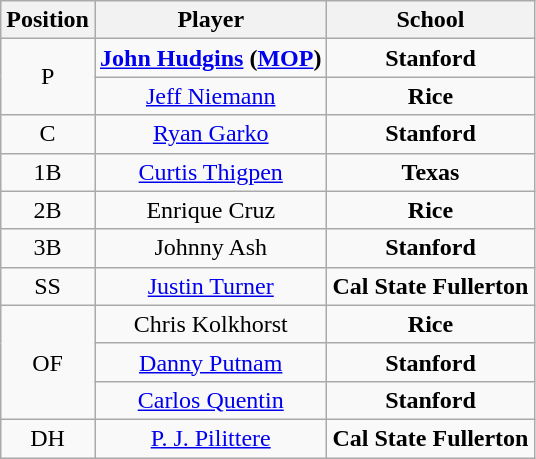<table class="wikitable" style=text-align:center>
<tr>
<th>Position</th>
<th>Player</th>
<th>School</th>
</tr>
<tr>
<td rowspan=2>P</td>
<td><strong><a href='#'>John Hudgins</a> (<a href='#'>MOP</a>)</strong></td>
<td style=><strong>Stanford</strong></td>
</tr>
<tr>
<td><a href='#'>Jeff Niemann</a></td>
<td style=><strong>Rice</strong></td>
</tr>
<tr>
<td>C</td>
<td><a href='#'>Ryan Garko</a></td>
<td style=><strong>Stanford</strong></td>
</tr>
<tr>
<td>1B</td>
<td><a href='#'>Curtis Thigpen</a></td>
<td style=><strong>Texas</strong></td>
</tr>
<tr>
<td>2B</td>
<td>Enrique Cruz</td>
<td style=><strong>Rice</strong></td>
</tr>
<tr>
<td>3B</td>
<td>Johnny Ash</td>
<td style=><strong>Stanford</strong></td>
</tr>
<tr>
<td>SS</td>
<td><a href='#'>Justin Turner</a></td>
<td style=><strong>Cal State Fullerton</strong></td>
</tr>
<tr>
<td rowspan=3>OF</td>
<td>Chris Kolkhorst</td>
<td style=><strong>Rice</strong></td>
</tr>
<tr>
<td><a href='#'>Danny Putnam</a></td>
<td style=><strong>Stanford</strong></td>
</tr>
<tr>
<td><a href='#'>Carlos Quentin</a></td>
<td style=><strong>Stanford</strong></td>
</tr>
<tr>
<td>DH</td>
<td><a href='#'>P. J. Pilittere</a></td>
<td style=><strong>Cal State Fullerton</strong></td>
</tr>
</table>
